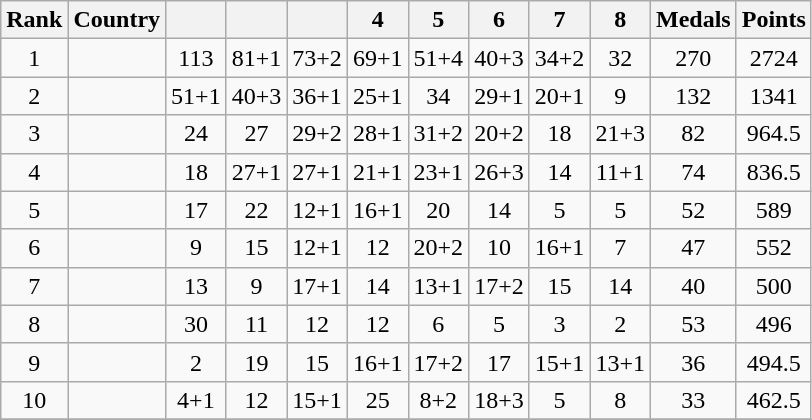<table class="wikitable sortable" style="width:font-size:90%; text-align:center">
<tr>
<th>Rank</th>
<th>Country</th>
<th></th>
<th></th>
<th></th>
<th>4</th>
<th>5</th>
<th>6</th>
<th>7</th>
<th>8</th>
<th>Medals</th>
<th>Points</th>
</tr>
<tr>
<td>1</td>
<td align=left></td>
<td>113</td>
<td>81+1</td>
<td>73+2</td>
<td>69+1</td>
<td>51+4</td>
<td>40+3</td>
<td>34+2</td>
<td>32</td>
<td>270</td>
<td>2724</td>
</tr>
<tr>
<td>2</td>
<td align=left></td>
<td>51+1</td>
<td>40+3</td>
<td>36+1</td>
<td>25+1</td>
<td>34</td>
<td>29+1</td>
<td>20+1</td>
<td>9</td>
<td>132</td>
<td>1341</td>
</tr>
<tr>
<td>3</td>
<td align=left></td>
<td>24</td>
<td>27</td>
<td>29+2</td>
<td>28+1</td>
<td>31+2</td>
<td>20+2</td>
<td>18</td>
<td>21+3</td>
<td>82</td>
<td>964.5</td>
</tr>
<tr>
<td>4</td>
<td align=left></td>
<td>18</td>
<td>27+1</td>
<td>27+1</td>
<td>21+1</td>
<td>23+1</td>
<td>26+3</td>
<td>14</td>
<td>11+1</td>
<td>74</td>
<td>836.5</td>
</tr>
<tr>
<td>5</td>
<td align="left"></td>
<td>17</td>
<td>22</td>
<td>12+1</td>
<td>16+1</td>
<td>20</td>
<td>14</td>
<td>5</td>
<td>5</td>
<td>52</td>
<td>589</td>
</tr>
<tr>
<td>6</td>
<td align="left"></td>
<td>9</td>
<td>15</td>
<td>12+1</td>
<td>12</td>
<td>20+2</td>
<td>10</td>
<td>16+1</td>
<td>7</td>
<td>47</td>
<td>552</td>
</tr>
<tr>
<td>7</td>
<td align="left"></td>
<td>13</td>
<td>9</td>
<td>17+1</td>
<td>14</td>
<td>13+1</td>
<td>17+2</td>
<td>15</td>
<td>14</td>
<td>40</td>
<td>500</td>
</tr>
<tr>
<td>8</td>
<td align=left></td>
<td>30</td>
<td>11</td>
<td>12</td>
<td>12</td>
<td>6</td>
<td>5</td>
<td>3</td>
<td>2</td>
<td>53</td>
<td>496</td>
</tr>
<tr>
<td>9</td>
<td align=left></td>
<td>2</td>
<td>19</td>
<td>15</td>
<td>16+1</td>
<td>17+2</td>
<td>17</td>
<td>15+1</td>
<td>13+1</td>
<td>36</td>
<td>494.5</td>
</tr>
<tr>
<td>10</td>
<td align=left></td>
<td>4+1</td>
<td>12</td>
<td>15+1</td>
<td>25</td>
<td>8+2</td>
<td>18+3</td>
<td>5</td>
<td>8</td>
<td>33</td>
<td>462.5</td>
</tr>
<tr>
</tr>
</table>
